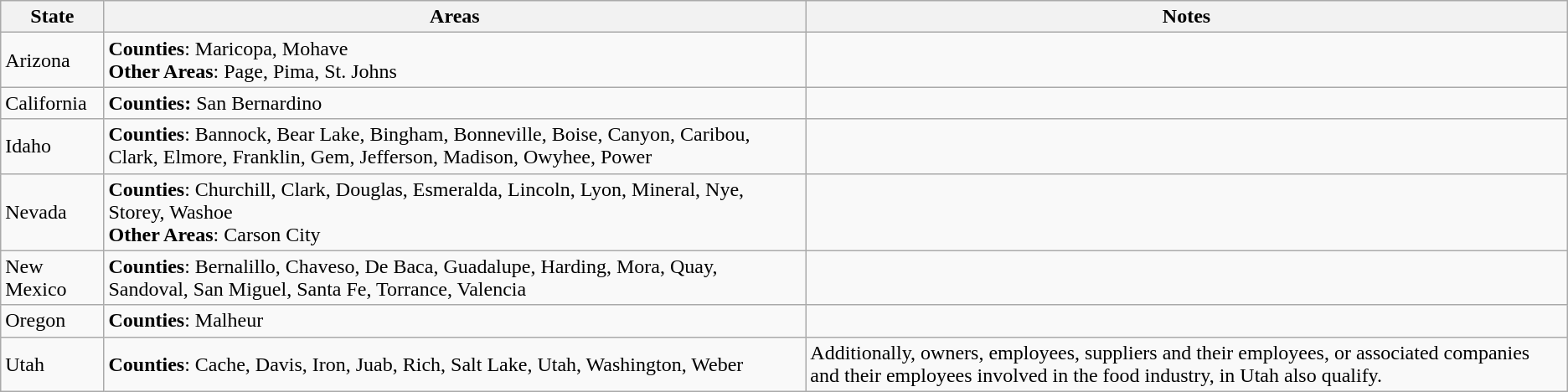<table class="wikitable">
<tr>
<th>State</th>
<th>Areas</th>
<th>Notes</th>
</tr>
<tr>
<td>Arizona</td>
<td><strong>Counties</strong>: Maricopa, Mohave<br><strong>Other Areas</strong>: Page, Pima, St. Johns</td>
<td></td>
</tr>
<tr>
<td>California</td>
<td><strong>Counties:</strong> San Bernardino</td>
<td></td>
</tr>
<tr>
<td>Idaho</td>
<td><strong>Counties</strong>: Bannock, Bear Lake, Bingham, Bonneville, Boise, Canyon, Caribou, Clark, Elmore, Franklin, Gem, Jefferson, Madison, Owyhee, Power</td>
<td></td>
</tr>
<tr>
<td>Nevada</td>
<td><strong>Counties</strong>: Churchill, Clark, Douglas, Esmeralda, Lincoln, Lyon, Mineral, Nye, Storey, Washoe<br><strong>Other Areas</strong>: Carson City</td>
<td></td>
</tr>
<tr>
<td>New Mexico</td>
<td><strong>Counties</strong>: Bernalillo, Chaveso, De Baca, Guadalupe, Harding, Mora, Quay, Sandoval, San Miguel, Santa Fe, Torrance, Valencia</td>
<td></td>
</tr>
<tr>
<td>Oregon</td>
<td><strong>Counties</strong>: Malheur</td>
<td></td>
</tr>
<tr>
<td>Utah</td>
<td><strong>Counties</strong>: Cache, Davis, Iron, Juab, Rich, Salt Lake, Utah, Washington, Weber</td>
<td>Additionally, owners, employees, suppliers and their employees, or associated companies and their employees involved in the food industry, in Utah also qualify.</td>
</tr>
</table>
